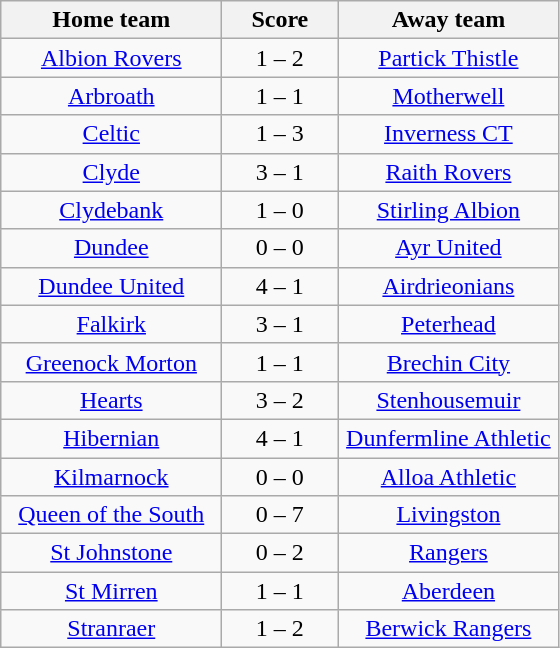<table class="wikitable" style="text-align: center">
<tr>
<th width=140>Home team</th>
<th width=70>Score</th>
<th width=140>Away team</th>
</tr>
<tr>
<td><a href='#'>Albion Rovers</a></td>
<td>1 – 2</td>
<td><a href='#'>Partick Thistle</a></td>
</tr>
<tr>
<td><a href='#'>Arbroath</a></td>
<td>1 – 1</td>
<td><a href='#'>Motherwell</a></td>
</tr>
<tr>
<td><a href='#'>Celtic</a></td>
<td>1 – 3</td>
<td><a href='#'>Inverness CT</a></td>
</tr>
<tr>
<td><a href='#'>Clyde</a></td>
<td>3 – 1</td>
<td><a href='#'>Raith Rovers</a></td>
</tr>
<tr>
<td><a href='#'>Clydebank</a></td>
<td>1 – 0</td>
<td><a href='#'>Stirling Albion</a></td>
</tr>
<tr>
<td><a href='#'>Dundee</a></td>
<td>0 – 0</td>
<td><a href='#'>Ayr United</a></td>
</tr>
<tr>
<td><a href='#'>Dundee United</a></td>
<td>4 – 1</td>
<td><a href='#'>Airdrieonians</a></td>
</tr>
<tr>
<td><a href='#'>Falkirk</a></td>
<td>3 – 1</td>
<td><a href='#'>Peterhead</a></td>
</tr>
<tr>
<td><a href='#'>Greenock Morton</a></td>
<td>1 – 1</td>
<td><a href='#'>Brechin City</a></td>
</tr>
<tr>
<td><a href='#'>Hearts</a></td>
<td>3 – 2</td>
<td><a href='#'>Stenhousemuir</a></td>
</tr>
<tr>
<td><a href='#'>Hibernian</a></td>
<td>4 – 1</td>
<td><a href='#'>Dunfermline Athletic</a></td>
</tr>
<tr>
<td><a href='#'>Kilmarnock</a></td>
<td>0 – 0</td>
<td><a href='#'>Alloa Athletic</a></td>
</tr>
<tr>
<td><a href='#'>Queen of the South</a></td>
<td>0 – 7</td>
<td><a href='#'>Livingston</a></td>
</tr>
<tr>
<td><a href='#'>St Johnstone</a></td>
<td>0 – 2</td>
<td><a href='#'>Rangers</a></td>
</tr>
<tr>
<td><a href='#'>St Mirren</a></td>
<td>1 – 1</td>
<td><a href='#'>Aberdeen</a></td>
</tr>
<tr>
<td><a href='#'>Stranraer</a></td>
<td>1 – 2</td>
<td><a href='#'>Berwick Rangers</a></td>
</tr>
</table>
